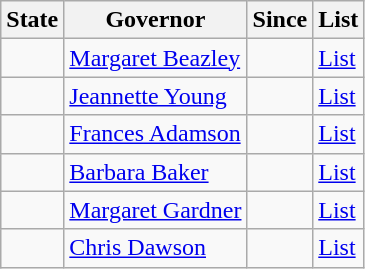<table class="wikitable sortable">
<tr>
<th>State</th>
<th>Governor</th>
<th>Since</th>
<th class="unsortable">List</th>
</tr>
<tr>
<td></td>
<td data-sort-value="Beazley, Margaret"><a href='#'>Margaret Beazley</a></td>
<td></td>
<td><a href='#'>List</a></td>
</tr>
<tr>
<td></td>
<td data-sort-value="Young, Jeannette"><a href='#'>Jeannette Young</a></td>
<td></td>
<td><a href='#'>List</a></td>
</tr>
<tr>
<td></td>
<td data-sort-value="Adamson, Frances"><a href='#'>Frances Adamson</a></td>
<td></td>
<td><a href='#'>List</a></td>
</tr>
<tr>
<td></td>
<td data-sort-value="Baker, Barbara"><a href='#'>Barbara Baker</a></td>
<td></td>
<td><a href='#'>List</a></td>
</tr>
<tr>
<td></td>
<td data-sort-value="Gardner, Margaret"><a href='#'>Margaret Gardner</a></td>
<td></td>
<td><a href='#'>List</a></td>
</tr>
<tr>
<td></td>
<td data-sort-value="Dawson, Chris"><a href='#'>Chris Dawson</a></td>
<td></td>
<td><a href='#'>List</a></td>
</tr>
</table>
